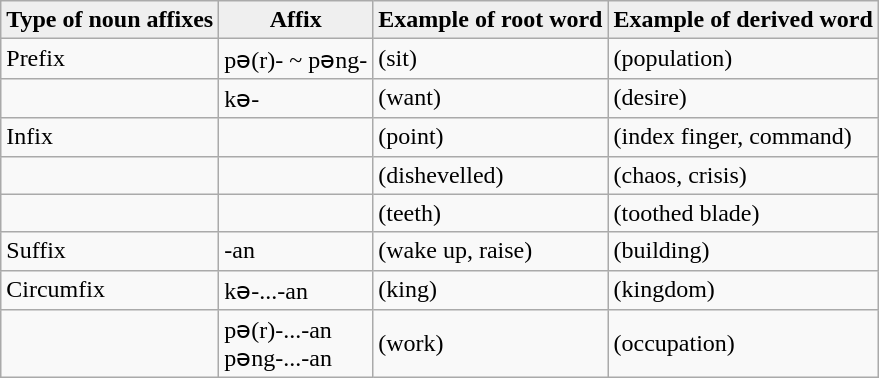<table class="wikitable">
<tr>
<th style="background:#efefef;">Type of noun affixes</th>
<th style="background:#efefef;">Affix</th>
<th style="background:#efefef;">Example of root word</th>
<th style="background:#efefef;">Example of derived word</th>
</tr>
<tr>
<td>Prefix</td>
<td>pə(r)- ~ pəng-</td>
<td> (sit)</td>
<td> (population)</td>
</tr>
<tr>
<td></td>
<td>kə-</td>
<td> (want)</td>
<td> (desire)</td>
</tr>
<tr>
<td>Infix</td>
<td></td>
<td> (point)</td>
<td> (index finger, command)</td>
</tr>
<tr>
<td></td>
<td></td>
<td> (dishevelled)</td>
<td> (chaos, crisis)</td>
</tr>
<tr>
<td></td>
<td></td>
<td> (teeth)</td>
<td> (toothed blade)</td>
</tr>
<tr>
<td>Suffix</td>
<td>-an</td>
<td> (wake up, raise)</td>
<td> (building)</td>
</tr>
<tr>
<td>Circumfix</td>
<td>kə-...-an</td>
<td> (king)</td>
<td> (kingdom)</td>
</tr>
<tr>
<td></td>
<td>pə(r)-...-an<br>pəng-...-an</td>
<td> (work)</td>
<td> (occupation)</td>
</tr>
</table>
